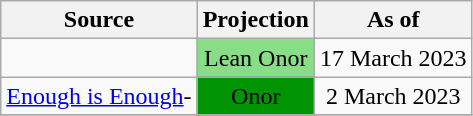<table class="wikitable" style="text-align:center">
<tr>
<th>Source</th>
<th colspan=2>Projection</th>
<th>As of</th>
</tr>
<tr>
<td align="left"></td>
<td colspan=2 bgcolor=#87de87>Lean Onor</td>
<td>17 March 2023</td>
</tr>
<tr>
<td align="left"><a href='#'>Enough is Enough</a>-<br></td>
<td colspan=2 bgcolor=#009404>Onor</td>
<td>2 March 2023</td>
</tr>
<tr>
</tr>
</table>
